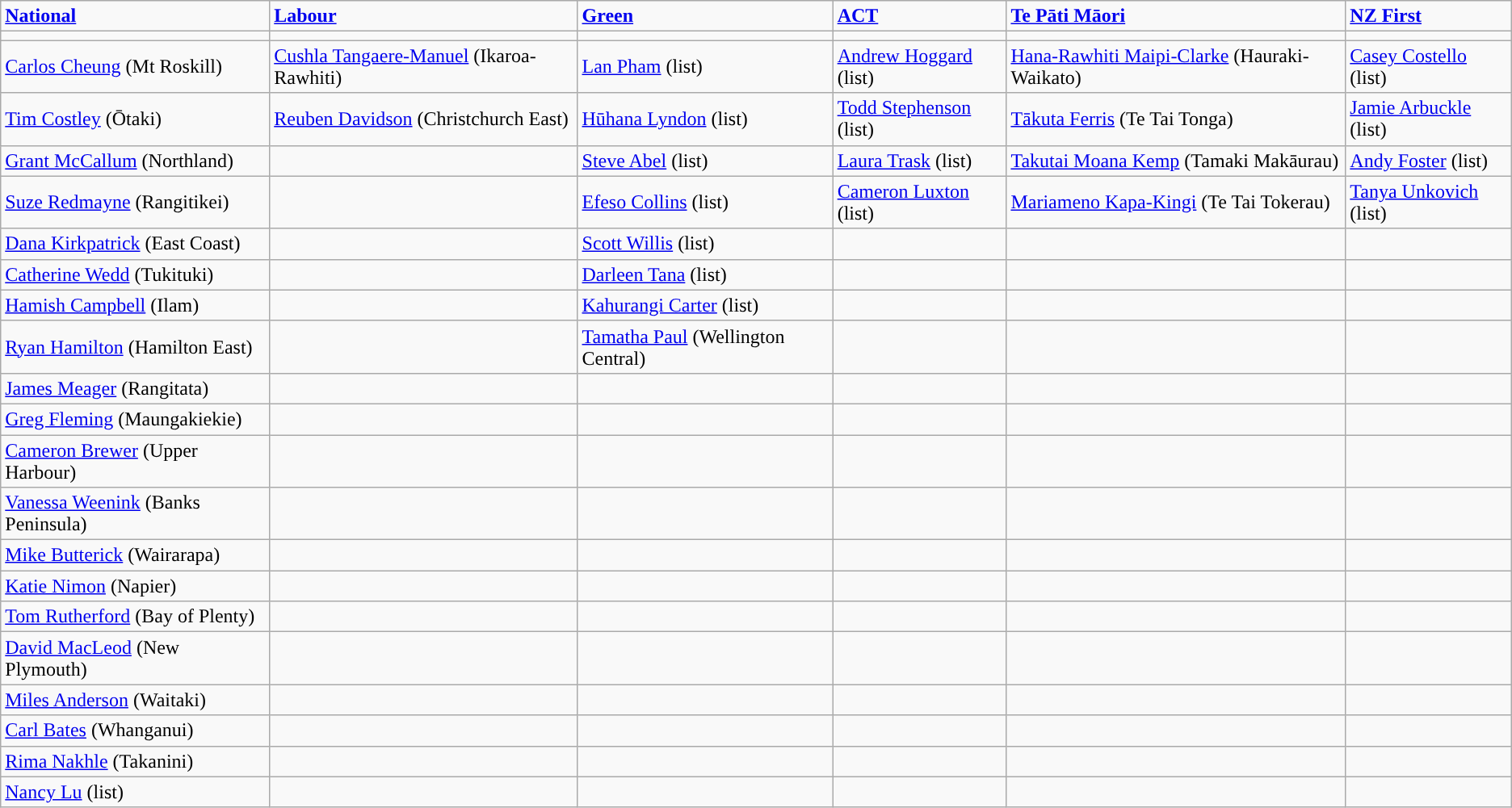<table class="wikitable sortable">
<tr>
<td><strong><a href='#'>National</a></strong></td>
<td><strong><a href='#'>Labour</a></strong></td>
<td><strong><a href='#'>Green</a></strong></td>
<td><strong><a href='#'>ACT</a></strong></td>
<td><strong><a href='#'>Te Pāti Māori</a></strong></td>
<td><strong><a href='#'>NZ First</a></strong></td>
</tr>
<tr>
<td></td>
<td></td>
<td></td>
<td></td>
<td></td>
<td></td>
</tr>
<tr>
<td><a href='#'>Carlos Cheung</a> (Mt Roskill)</td>
<td><a href='#'>Cushla Tangaere-Manuel</a> (Ikaroa-Rawhiti)</td>
<td><a href='#'>Lan Pham</a> (list)</td>
<td><a href='#'>Andrew Hoggard</a> (list)</td>
<td><a href='#'>Hana-Rawhiti Maipi-Clarke</a> (Hauraki-Waikato)</td>
<td><a href='#'>Casey Costello</a> (list)</td>
</tr>
<tr>
<td><a href='#'>Tim Costley</a> (Ōtaki)</td>
<td><a href='#'>Reuben Davidson</a> (Christchurch East)</td>
<td><a href='#'>Hūhana Lyndon</a> (list)</td>
<td><a href='#'>Todd Stephenson</a> (list)</td>
<td><a href='#'>Tākuta Ferris</a> (Te Tai Tonga)</td>
<td><a href='#'>Jamie Arbuckle</a> (list)</td>
</tr>
<tr>
<td><a href='#'>Grant McCallum</a> (Northland)</td>
<td></td>
<td><a href='#'>Steve Abel</a> (list)</td>
<td><a href='#'>Laura Trask</a> (list)</td>
<td><a href='#'>Takutai Moana Kemp</a> (Tamaki Makāurau)</td>
<td><a href='#'>Andy Foster</a> (list)</td>
</tr>
<tr>
<td><a href='#'>Suze Redmayne</a> (Rangitikei)</td>
<td></td>
<td><a href='#'>Efeso Collins</a> (list)</td>
<td><a href='#'>Cameron Luxton</a> (list)</td>
<td><a href='#'>Mariameno Kapa-Kingi</a> (Te Tai Tokerau)</td>
<td><a href='#'>Tanya Unkovich</a> (list)</td>
</tr>
<tr>
<td><a href='#'>Dana Kirkpatrick</a> (East Coast)</td>
<td></td>
<td><a href='#'>Scott Willis</a> (list)</td>
<td></td>
<td></td>
<td></td>
</tr>
<tr>
<td><a href='#'>Catherine Wedd</a> (Tukituki)</td>
<td></td>
<td><a href='#'>Darleen Tana</a> (list)</td>
<td></td>
<td></td>
<td></td>
</tr>
<tr>
<td><a href='#'>Hamish Campbell</a> (Ilam)</td>
<td></td>
<td><a href='#'>Kahurangi Carter</a> (list)</td>
<td></td>
<td></td>
<td></td>
</tr>
<tr>
<td><a href='#'>Ryan Hamilton</a> (Hamilton East)</td>
<td></td>
<td><a href='#'>Tamatha Paul</a> (Wellington Central)</td>
<td></td>
<td></td>
<td></td>
</tr>
<tr>
<td><a href='#'>James Meager</a> (Rangitata)</td>
<td></td>
<td></td>
<td></td>
<td></td>
<td></td>
</tr>
<tr>
<td><a href='#'>Greg Fleming</a> (Maungakiekie)</td>
<td></td>
<td></td>
<td></td>
<td></td>
<td></td>
</tr>
<tr>
<td><a href='#'>Cameron Brewer</a> (Upper Harbour)</td>
<td></td>
<td></td>
<td></td>
<td></td>
<td></td>
</tr>
<tr>
<td><a href='#'>Vanessa Weenink</a> (Banks Peninsula)</td>
<td></td>
<td></td>
<td></td>
<td></td>
<td></td>
</tr>
<tr>
<td><a href='#'>Mike Butterick</a> (Wairarapa)</td>
<td></td>
<td></td>
<td></td>
<td></td>
<td></td>
</tr>
<tr>
<td><a href='#'>Katie Nimon</a> (Napier)</td>
<td></td>
<td></td>
<td></td>
<td></td>
<td></td>
</tr>
<tr>
<td><a href='#'>Tom Rutherford</a> (Bay of Plenty)</td>
<td></td>
<td></td>
<td></td>
<td></td>
<td></td>
</tr>
<tr>
<td><a href='#'>David MacLeod</a> (New Plymouth)</td>
<td></td>
<td></td>
<td></td>
<td></td>
<td></td>
</tr>
<tr>
<td><a href='#'>Miles Anderson</a> (Waitaki)</td>
<td></td>
<td></td>
<td></td>
<td></td>
<td></td>
</tr>
<tr>
<td><a href='#'>Carl Bates</a> (Whanganui)</td>
<td></td>
<td></td>
<td></td>
<td></td>
<td></td>
</tr>
<tr>
<td><a href='#'>Rima Nakhle</a> (Takanini)</td>
<td></td>
<td></td>
<td></td>
<td></td>
<td></td>
</tr>
<tr>
<td><a href='#'>Nancy Lu</a> (list)</td>
<td></td>
<td></td>
<td></td>
<td></td>
<td></td>
</tr>
</table>
